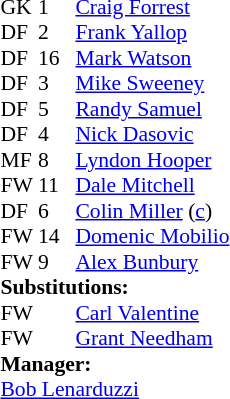<table cellspacing="0" cellpadding="0" style="font-size:90%; margin:0.2em auto;">
<tr>
<th width="25"></th>
<th width="25"></th>
</tr>
<tr>
<td>GK</td>
<td>1</td>
<td><a href='#'>Craig Forrest</a></td>
</tr>
<tr>
<td>DF</td>
<td>2</td>
<td><a href='#'>Frank Yallop</a></td>
</tr>
<tr>
<td>DF</td>
<td>16</td>
<td><a href='#'>Mark Watson</a></td>
</tr>
<tr>
<td>DF</td>
<td>3</td>
<td><a href='#'>Mike Sweeney</a></td>
</tr>
<tr>
<td>DF</td>
<td>5</td>
<td><a href='#'>Randy Samuel</a></td>
</tr>
<tr>
<td>DF</td>
<td>4</td>
<td><a href='#'>Nick Dasovic</a></td>
<td></td>
</tr>
<tr>
<td>MF</td>
<td>8</td>
<td><a href='#'>Lyndon Hooper</a></td>
</tr>
<tr>
<td>FW</td>
<td>11</td>
<td><a href='#'>Dale Mitchell</a></td>
</tr>
<tr>
<td>DF</td>
<td>6</td>
<td><a href='#'>Colin Miller</a> (<a href='#'>c</a>)</td>
</tr>
<tr>
<td>FW</td>
<td>14</td>
<td><a href='#'>Domenic Mobilio</a></td>
<td></td>
</tr>
<tr>
<td>FW</td>
<td>9</td>
<td><a href='#'>Alex Bunbury</a></td>
</tr>
<tr>
<td colspan=3><strong>Substitutions:</strong></td>
</tr>
<tr>
<td>FW</td>
<td></td>
<td><a href='#'>Carl Valentine</a></td>
<td></td>
</tr>
<tr>
<td>FW</td>
<td></td>
<td><a href='#'>Grant Needham</a></td>
<td></td>
</tr>
<tr>
<td colspan=3><strong>Manager:</strong></td>
</tr>
<tr>
<td colspan=4> <a href='#'>Bob Lenarduzzi</a></td>
</tr>
</table>
